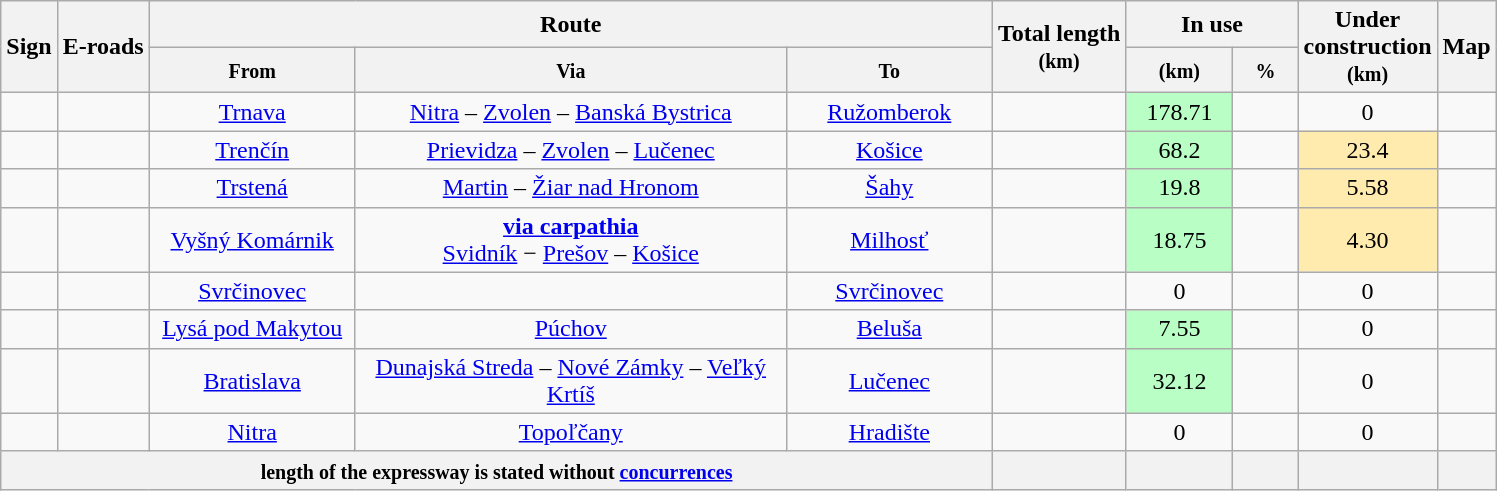<table class="wikitable" style="text-align: center">
<tr>
<th rowspan="2">Sign</th>
<th rowspan="2">E-roads</th>
<th colspan="3">Route</th>
<th rowspan="2">Total length<br><small>(km)</small></th>
<th colspan="2">In use</th>
<th rowspan="2">Under<br>construction<br><small>(km)</small></th>
<th rowspan="2">Map</th>
</tr>
<tr>
<th style="width: 130px"><small>From</small></th>
<th style="width: 280px"><small>Via</small></th>
<th style="width: 130px"><small>To</small></th>
<th style="width: 64px"><small>(km)</small></th>
<th style="width: 36px"><small>%</small></th>
</tr>
<tr>
<td></td>
<td> <br></td>
<td><a href='#'>Trnava</a><br> </td>
<td><a href='#'>Nitra</a> – <a href='#'>Zvolen</a> – <a href='#'>Banská Bystrica</a></td>
<td><a href='#'>Ružomberok</a><br> </td>
<td></td>
<td bgcolor="#B9FFC5">178.71</td>
<td></td>
<td>0</td>
<td></td>
</tr>
<tr>
<td></td>
<td> <br> </td>
<td><a href='#'>Trenčín</a><br> </td>
<td><a href='#'>Prievidza</a> – <a href='#'>Zvolen</a> – <a href='#'>Lučenec</a></td>
<td><a href='#'>Košice</a><br> </td>
<td></td>
<td bgcolor="#B9FFC5">68.2</td>
<td></td>
<td bgcolor="#FFEBAD">23.4</td>
<td></td>
</tr>
<tr>
<td></td>
<td> <br></td>
<td><a href='#'>Trstená</a><br>  </td>
<td><a href='#'>Martin</a> – <a href='#'>Žiar nad Hronom</a></td>
<td><a href='#'>Šahy</a><br>  </td>
<td></td>
<td bgcolor="#B9FFC5">19.8</td>
<td></td>
<td bgcolor="#FFEBAD">5.58</td>
<td></td>
</tr>
<tr>
<td></td>
<td> <br> </td>
<td><a href='#'>Vyšný Komárnik</a><br>  </td>
<td><a href='#'><strong>via carpathia</strong></a><br><a href='#'>Svidník</a> − <a href='#'>Prešov</a> – <a href='#'>Košice</a></td>
<td><a href='#'>Milhosť</a><br>  </td>
<td></td>
<td bgcolor="#B9FFC5">18.75</td>
<td></td>
<td bgcolor="#FFEBAD">4.30</td>
<td></td>
</tr>
<tr>
<td></td>
<td></td>
<td><a href='#'>Svrčinovec</a><br>  </td>
<td></td>
<td><a href='#'>Svrčinovec</a><br> </td>
<td></td>
<td>0</td>
<td></td>
<td>0</td>
<td></td>
</tr>
<tr>
<td></td>
<td align="center"></td>
<td><a href='#'>Lysá pod Makytou</a><br>  </td>
<td><a href='#'>Púchov</a></td>
<td><a href='#'>Beluša</a><br> </td>
<td></td>
<td bgcolor="#B9FFC5">7.55</td>
<td></td>
<td>0</td>
<td></td>
</tr>
<tr>
<td></td>
<td></td>
<td><a href='#'>Bratislava</a><br> </td>
<td><a href='#'>Dunajská Streda</a> – <a href='#'>Nové Zámky</a> – <a href='#'>Veľký Krtíš</a></td>
<td><a href='#'>Lučenec</a><br> </td>
<td></td>
<td bgcolor="#B9FFC5">32.12</td>
<td></td>
<td>0</td>
<td></td>
</tr>
<tr>
<td></td>
<td align="center"></td>
<td><a href='#'>Nitra</a><br> </td>
<td><a href='#'>Topoľčany</a></td>
<td><a href='#'>Hradište</a><br> </td>
<td></td>
<td>0</td>
<td></td>
<td>0</td>
<td></td>
</tr>
<tr>
<th colspan="5"> <small>length of the expressway is stated without <a href='#'>concurrences</a></small></th>
<th></th>
<th></th>
<th></th>
<th></th>
<th></th>
</tr>
</table>
